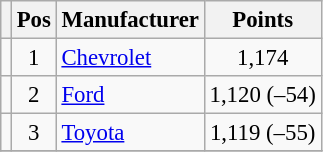<table class="wikitable" style="font-size: 95%;">
<tr>
<th></th>
<th>Pos</th>
<th>Manufacturer</th>
<th>Points</th>
</tr>
<tr>
<td align="left"></td>
<td style="text-align:center;">1</td>
<td><a href='#'>Chevrolet</a></td>
<td style="text-align:center;">1,174</td>
</tr>
<tr>
<td align="left"></td>
<td style="text-align:center;">2</td>
<td><a href='#'>Ford</a></td>
<td style="text-align:center;">1,120 (–54)</td>
</tr>
<tr>
<td align="left"></td>
<td style="text-align:center;">3</td>
<td><a href='#'>Toyota</a></td>
<td style="text-align:center;">1,119 (–55)</td>
</tr>
<tr class="sortbottom">
</tr>
</table>
